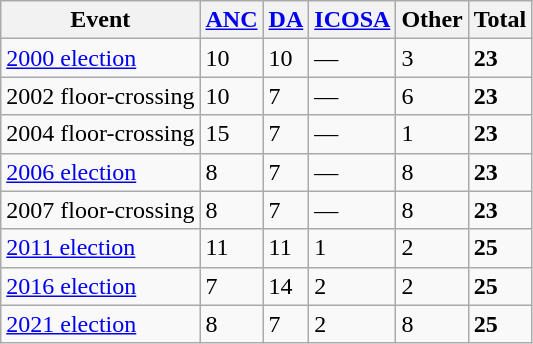<table class="wikitable">
<tr>
<th>Event</th>
<th><a href='#'>ANC</a></th>
<th><a href='#'>DA</a></th>
<th><a href='#'>ICOSA</a></th>
<th>Other</th>
<th>Total</th>
</tr>
<tr>
<td><a href='#'>2000 election</a></td>
<td>10</td>
<td>10</td>
<td>—</td>
<td>3</td>
<td><strong>23</strong></td>
</tr>
<tr>
<td>2002 floor-crossing</td>
<td>10</td>
<td>7</td>
<td>—</td>
<td>6</td>
<td><strong>23</strong></td>
</tr>
<tr>
<td>2004 floor-crossing</td>
<td>15</td>
<td>7</td>
<td>—</td>
<td>1</td>
<td><strong>23</strong></td>
</tr>
<tr>
<td><a href='#'>2006 election</a></td>
<td>8</td>
<td>7</td>
<td>—</td>
<td>8</td>
<td><strong>23</strong></td>
</tr>
<tr>
<td>2007 floor-crossing</td>
<td>8</td>
<td>7</td>
<td>—</td>
<td>8</td>
<td><strong>23</strong></td>
</tr>
<tr>
<td><a href='#'>2011 election</a></td>
<td>11</td>
<td>11</td>
<td>1</td>
<td>2</td>
<td><strong>25</strong></td>
</tr>
<tr>
<td><a href='#'>2016 election</a></td>
<td>7</td>
<td>14</td>
<td>2</td>
<td>2</td>
<td><strong>25</strong></td>
</tr>
<tr>
<td><a href='#'>2021 election</a></td>
<td>8</td>
<td>7</td>
<td>2</td>
<td>8</td>
<td><strong>25</strong></td>
</tr>
</table>
